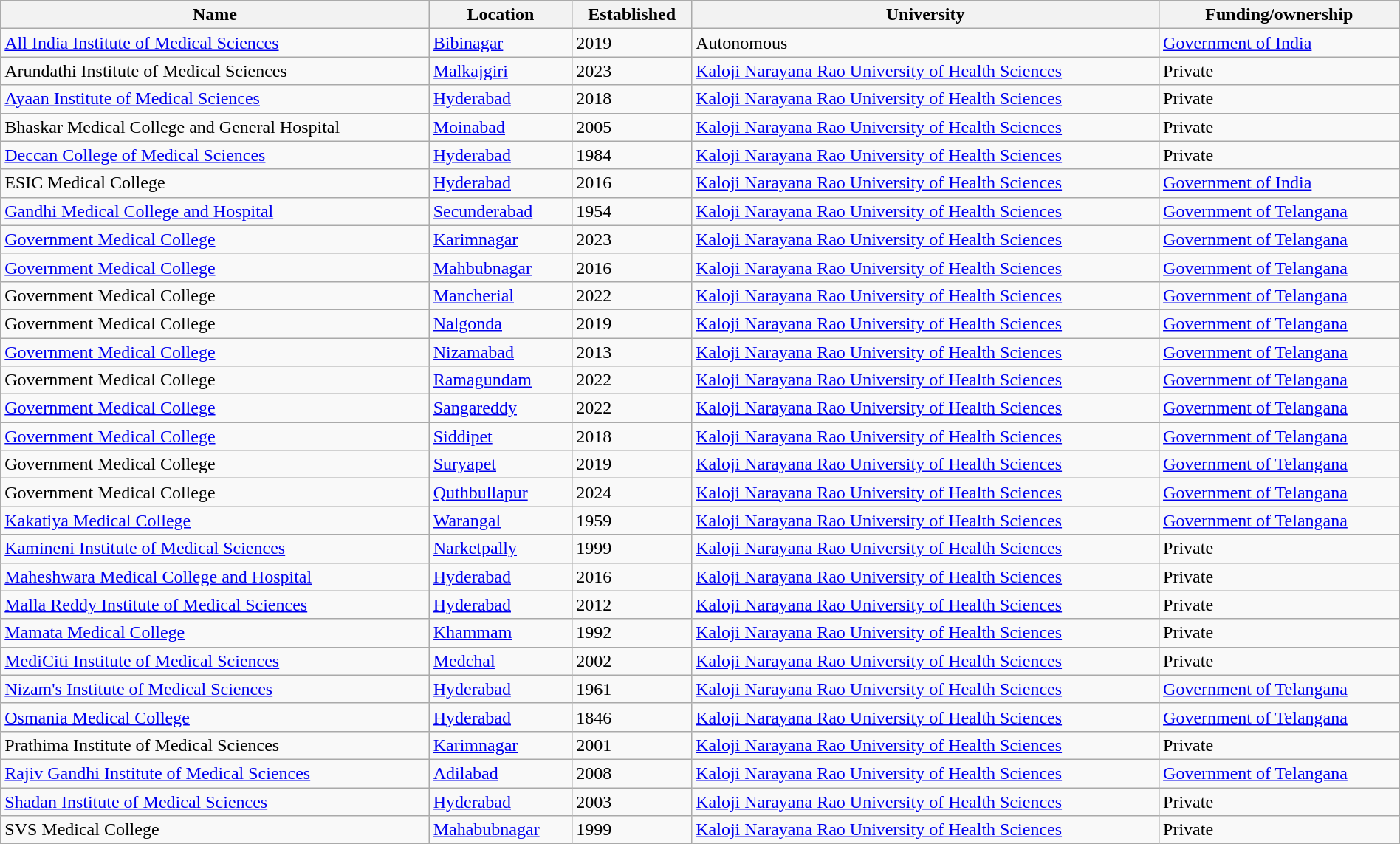<table class="wikitable sortable" style="width:100%">
<tr>
<th>Name</th>
<th>Location</th>
<th>Established</th>
<th>University</th>
<th>Funding/ownership</th>
</tr>
<tr>
<td><a href='#'>All India Institute of Medical Sciences</a></td>
<td><a href='#'>Bibinagar</a></td>
<td>2019</td>
<td>Autonomous</td>
<td><a href='#'>Government of India</a></td>
</tr>
<tr>
<td>Arundathi Institute of Medical Sciences</td>
<td><a href='#'>Malkajgiri</a></td>
<td>2023</td>
<td><a href='#'>Kaloji Narayana Rao University of Health Sciences</a></td>
<td>Private</td>
</tr>
<tr>
<td><a href='#'>Ayaan Institute of Medical Sciences</a></td>
<td><a href='#'>Hyderabad</a></td>
<td>2018</td>
<td><a href='#'>Kaloji Narayana Rao University of Health Sciences</a></td>
<td>Private</td>
</tr>
<tr>
<td>Bhaskar Medical College and General Hospital</td>
<td><a href='#'>Moinabad</a></td>
<td>2005</td>
<td><a href='#'>Kaloji Narayana Rao University of Health Sciences</a></td>
<td>Private</td>
</tr>
<tr>
<td><a href='#'>Deccan College of Medical Sciences</a></td>
<td><a href='#'>Hyderabad</a></td>
<td>1984</td>
<td><a href='#'>Kaloji Narayana Rao University of Health Sciences</a></td>
<td>Private</td>
</tr>
<tr>
<td>ESIC Medical College</td>
<td><a href='#'>Hyderabad</a></td>
<td>2016</td>
<td><a href='#'>Kaloji Narayana Rao University of Health Sciences</a></td>
<td><a href='#'>Government of India</a></td>
</tr>
<tr>
<td><a href='#'>Gandhi Medical College and Hospital</a></td>
<td><a href='#'>Secunderabad</a></td>
<td>1954</td>
<td><a href='#'>Kaloji Narayana Rao University of Health Sciences</a></td>
<td><a href='#'>Government of Telangana</a></td>
</tr>
<tr>
<td><a href='#'>Government Medical College</a></td>
<td><a href='#'>Karimnagar</a></td>
<td>2023</td>
<td><a href='#'>Kaloji Narayana Rao University of Health Sciences</a></td>
<td><a href='#'>Government of Telangana</a></td>
</tr>
<tr>
<td><a href='#'>Government Medical College</a></td>
<td><a href='#'>Mahbubnagar</a></td>
<td>2016</td>
<td><a href='#'>Kaloji Narayana Rao University of Health Sciences</a></td>
<td><a href='#'>Government of Telangana</a></td>
</tr>
<tr>
<td>Government Medical College</td>
<td><a href='#'>Mancherial</a></td>
<td>2022</td>
<td><a href='#'>Kaloji Narayana Rao University of Health Sciences</a></td>
<td><a href='#'>Government of Telangana</a></td>
</tr>
<tr>
<td>Government Medical College</td>
<td><a href='#'>Nalgonda</a></td>
<td>2019</td>
<td><a href='#'>Kaloji Narayana Rao University of Health Sciences</a></td>
<td><a href='#'>Government of Telangana</a></td>
</tr>
<tr>
<td><a href='#'>Government Medical College</a></td>
<td><a href='#'>Nizamabad</a></td>
<td>2013</td>
<td><a href='#'>Kaloji Narayana Rao University of Health Sciences</a></td>
<td><a href='#'>Government of Telangana</a></td>
</tr>
<tr>
<td>Government Medical College</td>
<td><a href='#'>Ramagundam</a></td>
<td>2022</td>
<td><a href='#'>Kaloji Narayana Rao University of Health Sciences</a></td>
<td><a href='#'>Government of Telangana</a></td>
</tr>
<tr>
<td><a href='#'>Government Medical College</a></td>
<td><a href='#'>Sangareddy</a></td>
<td>2022</td>
<td><a href='#'>Kaloji Narayana Rao University of Health Sciences</a></td>
<td><a href='#'>Government of Telangana</a></td>
</tr>
<tr>
<td><a href='#'>Government Medical College</a></td>
<td><a href='#'>Siddipet</a></td>
<td>2018</td>
<td><a href='#'>Kaloji Narayana Rao University of Health Sciences</a></td>
<td><a href='#'>Government of Telangana</a></td>
</tr>
<tr>
<td>Government Medical College</td>
<td><a href='#'>Suryapet</a></td>
<td>2019</td>
<td><a href='#'>Kaloji Narayana Rao University of Health Sciences</a></td>
<td><a href='#'>Government of Telangana</a></td>
</tr>
<tr>
<td>Government Medical College</td>
<td><a href='#'>Quthbullapur</a></td>
<td>2024</td>
<td><a href='#'>Kaloji Narayana Rao University of Health Sciences</a></td>
<td><a href='#'>Government of Telangana</a></td>
</tr>
<tr>
<td><a href='#'>Kakatiya Medical College</a></td>
<td><a href='#'>Warangal</a></td>
<td>1959</td>
<td><a href='#'>Kaloji Narayana Rao University of Health Sciences</a></td>
<td><a href='#'>Government of Telangana</a></td>
</tr>
<tr>
<td><a href='#'>Kamineni Institute of Medical Sciences</a></td>
<td><a href='#'>Narketpally</a></td>
<td>1999</td>
<td><a href='#'>Kaloji Narayana Rao University of Health Sciences</a></td>
<td>Private</td>
</tr>
<tr>
<td><a href='#'>Maheshwara Medical College and Hospital</a></td>
<td><a href='#'>Hyderabad</a></td>
<td>2016</td>
<td><a href='#'>Kaloji Narayana Rao University of Health Sciences</a></td>
<td>Private</td>
</tr>
<tr>
<td><a href='#'>Malla Reddy Institute of Medical Sciences</a></td>
<td><a href='#'>Hyderabad</a></td>
<td>2012</td>
<td><a href='#'>Kaloji Narayana Rao University of Health Sciences</a></td>
<td>Private</td>
</tr>
<tr>
<td><a href='#'>Mamata Medical College</a></td>
<td><a href='#'>Khammam</a></td>
<td>1992</td>
<td><a href='#'>Kaloji Narayana Rao University of Health Sciences</a></td>
<td>Private</td>
</tr>
<tr>
<td><a href='#'>MediCiti Institute of Medical Sciences</a></td>
<td><a href='#'>Medchal</a></td>
<td>2002</td>
<td><a href='#'>Kaloji Narayana Rao University of Health Sciences</a></td>
<td>Private</td>
</tr>
<tr>
<td><a href='#'>Nizam's Institute of Medical Sciences</a></td>
<td><a href='#'>Hyderabad</a></td>
<td>1961</td>
<td><a href='#'>Kaloji Narayana Rao University of Health Sciences</a></td>
<td><a href='#'>Government of Telangana</a></td>
</tr>
<tr>
<td><a href='#'>Osmania Medical College</a></td>
<td><a href='#'>Hyderabad</a></td>
<td>1846</td>
<td><a href='#'>Kaloji Narayana Rao University of Health Sciences</a></td>
<td><a href='#'>Government of Telangana</a></td>
</tr>
<tr>
<td>Prathima Institute of Medical Sciences</td>
<td><a href='#'>Karimnagar</a></td>
<td>2001</td>
<td><a href='#'>Kaloji Narayana Rao University of Health Sciences</a></td>
<td>Private</td>
</tr>
<tr>
<td><a href='#'>Rajiv Gandhi Institute of Medical Sciences</a></td>
<td><a href='#'>Adilabad</a></td>
<td>2008</td>
<td><a href='#'>Kaloji Narayana Rao University of Health Sciences</a></td>
<td><a href='#'>Government of Telangana</a></td>
</tr>
<tr>
<td><a href='#'>Shadan Institute of Medical Sciences</a></td>
<td><a href='#'>Hyderabad</a></td>
<td>2003</td>
<td><a href='#'>Kaloji Narayana Rao University of Health Sciences</a></td>
<td>Private</td>
</tr>
<tr>
<td>SVS Medical College</td>
<td><a href='#'>Mahabubnagar</a></td>
<td>1999</td>
<td><a href='#'>Kaloji Narayana Rao University of Health Sciences</a></td>
<td>Private</td>
</tr>
</table>
